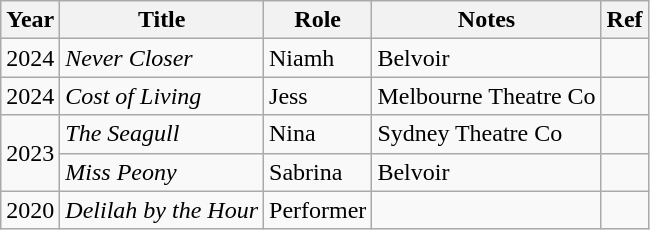<table class="wikitable sortable">
<tr>
<th>Year</th>
<th>Title</th>
<th>Role</th>
<th>Notes</th>
<th>Ref</th>
</tr>
<tr>
<td>2024</td>
<td><em>Never Closer</em></td>
<td>Niamh</td>
<td>Belvoir</td>
<td></td>
</tr>
<tr>
<td>2024</td>
<td><em>Cost of Living</em></td>
<td>Jess</td>
<td>Melbourne Theatre Co</td>
<td></td>
</tr>
<tr>
<td rowspan="2">2023</td>
<td><em>The Seagull</em></td>
<td>Nina</td>
<td>Sydney Theatre Co</td>
<td></td>
</tr>
<tr>
<td><em>Miss Peony</em></td>
<td>Sabrina</td>
<td>Belvoir</td>
<td></td>
</tr>
<tr>
<td>2020</td>
<td><em>Delilah by the Hour</em></td>
<td>Performer</td>
<td></td>
<td></td>
</tr>
</table>
